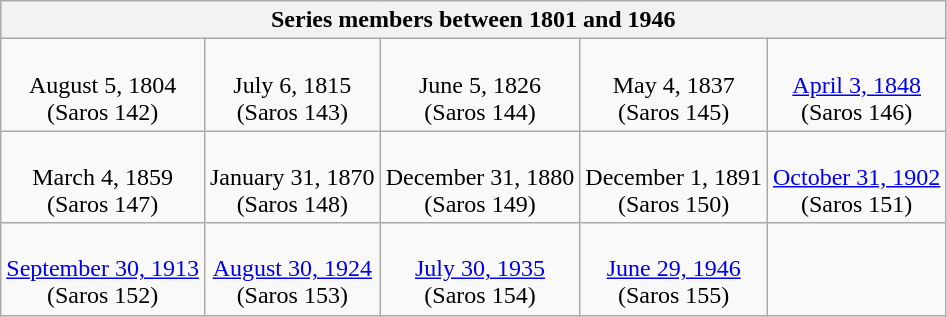<table class="wikitable mw-collapsible mw-collapsed">
<tr>
<th colspan=5>Series members between 1801 and 1946</th>
</tr>
<tr style="text-align:center;">
<td><br>August 5, 1804<br>(Saros 142)</td>
<td><br>July 6, 1815<br>(Saros 143)</td>
<td><br>June 5, 1826<br>(Saros 144)</td>
<td><br>May 4, 1837<br>(Saros 145)</td>
<td><br><a href='#'>April 3, 1848</a><br>(Saros 146)</td>
</tr>
<tr style="text-align:center;">
<td><br>March 4, 1859<br>(Saros 147)</td>
<td><br>January 31, 1870<br>(Saros 148)</td>
<td><br>December 31, 1880<br>(Saros 149)</td>
<td><br>December 1, 1891<br>(Saros 150)</td>
<td><br><a href='#'>October 31, 1902</a><br>(Saros 151)</td>
</tr>
<tr style="text-align:center;">
<td><br><a href='#'>September 30, 1913</a><br>(Saros 152)</td>
<td><br><a href='#'>August 30, 1924</a><br>(Saros 153)</td>
<td><br><a href='#'>July 30, 1935</a><br>(Saros 154)</td>
<td><br><a href='#'>June 29, 1946</a><br>(Saros 155)</td>
</tr>
</table>
